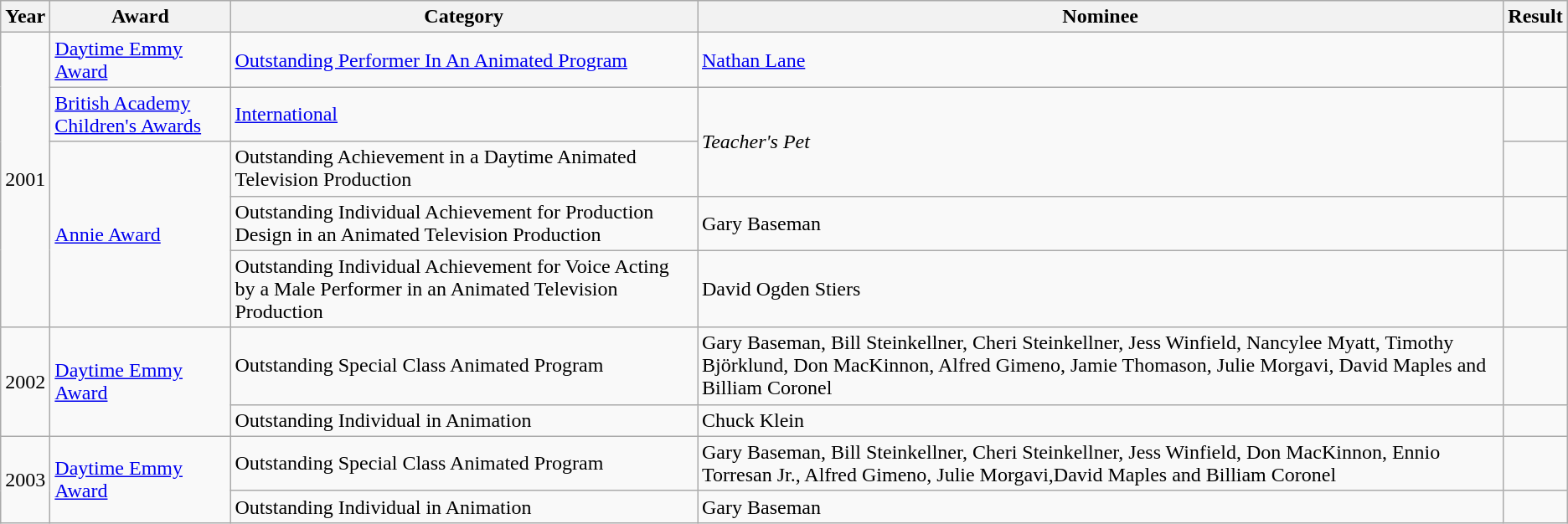<table class="wikitable sortable">
<tr>
<th>Year</th>
<th>Award</th>
<th>Category</th>
<th>Nominee</th>
<th>Result</th>
</tr>
<tr>
<td rowspan="5">2001</td>
<td><a href='#'>Daytime Emmy Award</a></td>
<td><a href='#'>Outstanding Performer In An Animated Program</a></td>
<td><a href='#'>Nathan Lane</a></td>
<td></td>
</tr>
<tr>
<td><a href='#'>British Academy Children's Awards</a></td>
<td><a href='#'>International</a></td>
<td rowspan="2"><em>Teacher's Pet</em></td>
<td></td>
</tr>
<tr>
<td rowspan="3"><a href='#'>Annie Award</a></td>
<td>Outstanding Achievement in a Daytime Animated Television Production</td>
<td></td>
</tr>
<tr>
<td>Outstanding Individual Achievement for Production Design in an Animated Television Production</td>
<td>Gary Baseman</td>
<td></td>
</tr>
<tr>
<td>Outstanding Individual Achievement for Voice Acting by a Male Performer in an Animated Television Production</td>
<td>David Ogden Stiers</td>
<td></td>
</tr>
<tr>
<td rowspan="2">2002</td>
<td rowspan="2"><a href='#'>Daytime Emmy Award</a></td>
<td>Outstanding Special Class Animated Program</td>
<td>Gary Baseman, Bill Steinkellner, Cheri Steinkellner, Jess Winfield, Nancylee Myatt, Timothy Björklund, Don MacKinnon, Alfred Gimeno, Jamie Thomason, Julie Morgavi, David Maples and Billiam Coronel</td>
<td></td>
</tr>
<tr>
<td>Outstanding Individual in Animation</td>
<td>Chuck Klein</td>
<td></td>
</tr>
<tr>
<td rowspan="2">2003</td>
<td rowspan="2"><a href='#'>Daytime Emmy Award</a></td>
<td>Outstanding Special Class Animated Program</td>
<td>Gary Baseman, Bill Steinkellner, Cheri Steinkellner, Jess Winfield, Don MacKinnon, Ennio Torresan Jr., Alfred Gimeno, Julie Morgavi,David Maples and Billiam Coronel</td>
<td></td>
</tr>
<tr>
<td>Outstanding Individual in Animation</td>
<td>Gary Baseman</td>
<td></td>
</tr>
</table>
